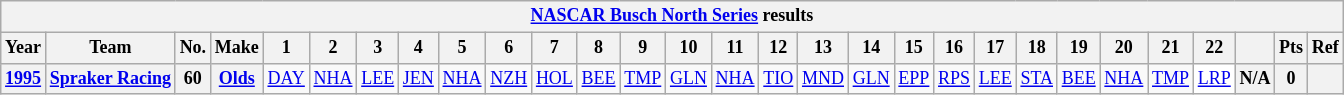<table class="wikitable" style="text-align:center; font-size:75%">
<tr>
<th colspan=36><a href='#'>NASCAR Busch North Series</a> results</th>
</tr>
<tr>
<th>Year</th>
<th>Team</th>
<th>No.</th>
<th>Make</th>
<th>1</th>
<th>2</th>
<th>3</th>
<th>4</th>
<th>5</th>
<th>6</th>
<th>7</th>
<th>8</th>
<th>9</th>
<th>10</th>
<th>11</th>
<th>12</th>
<th>13</th>
<th>14</th>
<th>15</th>
<th>16</th>
<th>17</th>
<th>18</th>
<th>19</th>
<th>20</th>
<th>21</th>
<th>22</th>
<th></th>
<th>Pts</th>
<th>Ref</th>
</tr>
<tr>
<th><a href='#'>1995</a></th>
<th><a href='#'>Spraker Racing</a></th>
<th>60</th>
<th><a href='#'>Olds</a></th>
<td><a href='#'>DAY</a></td>
<td><a href='#'>NHA</a></td>
<td><a href='#'>LEE</a></td>
<td><a href='#'>JEN</a></td>
<td><a href='#'>NHA</a></td>
<td><a href='#'>NZH</a></td>
<td><a href='#'>HOL</a></td>
<td><a href='#'>BEE</a></td>
<td><a href='#'>TMP</a></td>
<td><a href='#'>GLN</a></td>
<td><a href='#'>NHA</a></td>
<td><a href='#'>TIO</a></td>
<td><a href='#'>MND</a></td>
<td><a href='#'>GLN</a></td>
<td><a href='#'>EPP</a></td>
<td><a href='#'>RPS</a></td>
<td><a href='#'>LEE</a></td>
<td><a href='#'>STA</a></td>
<td><a href='#'>BEE</a></td>
<td><a href='#'>NHA</a></td>
<td><a href='#'>TMP</a></td>
<td style="background:#FFFFFF;"><a href='#'>LRP</a><br></td>
<th>N/A</th>
<th>0</th>
<th></th>
</tr>
</table>
